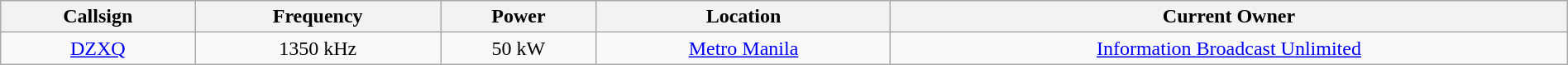<table class="wikitable" style="width:100%; text-align:center;">
<tr>
<th>Callsign</th>
<th>Frequency</th>
<th>Power</th>
<th>Location</th>
<th>Current Owner</th>
</tr>
<tr>
<td><a href='#'>DZXQ</a></td>
<td>1350 kHz</td>
<td>50 kW</td>
<td><a href='#'>Metro Manila</a></td>
<td><a href='#'>Information Broadcast Unlimited</a></td>
</tr>
</table>
